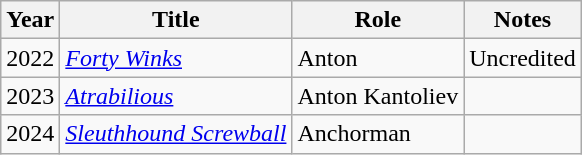<table class="wikitable sortable">
<tr>
<th>Year</th>
<th>Title</th>
<th>Role</th>
<th class="unsortable">Notes</th>
</tr>
<tr>
<td>2022</td>
<td><em><a href='#'>Forty Winks</a></em></td>
<td>Anton</td>
<td>Uncredited</td>
</tr>
<tr>
<td>2023</td>
<td><em><a href='#'>Atrabilious</a></em></td>
<td>Anton Kantoliev</td>
<td></td>
</tr>
<tr>
<td>2024</td>
<td><em><a href='#'>Sleuthhound Screwball</a></em></td>
<td>Anchorman</td>
<td></td>
</tr>
</table>
